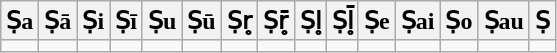<table class=wikitable>
<tr>
<th>Ṣa</th>
<th>Ṣā</th>
<th>Ṣi</th>
<th>Ṣī</th>
<th>Ṣu</th>
<th>Ṣū</th>
<th>Ṣr̥</th>
<th>Ṣr̥̄</th>
<th>Ṣl̥</th>
<th>Ṣl̥̄</th>
<th>Ṣe</th>
<th>Ṣai</th>
<th>Ṣo</th>
<th>Ṣau</th>
<th>Ṣ</th>
</tr>
<tr>
<td></td>
<td></td>
<td></td>
<td></td>
<td></td>
<td></td>
<td></td>
<td></td>
<td></td>
<td></td>
<td></td>
<td></td>
<td></td>
<td></td>
<td></td>
</tr>
</table>
